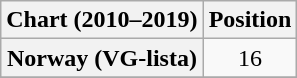<table class="wikitable sortable plainrowheaders" style="text-align:center">
<tr>
<th scope="col">Chart (2010–2019)</th>
<th scope="col">Position</th>
</tr>
<tr>
<th scope="row">Norway (VG-lista)</th>
<td>16</td>
</tr>
<tr>
</tr>
</table>
